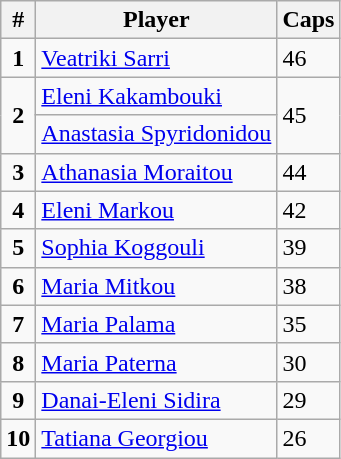<table class="wikitable sortable">
<tr>
<th width=>#</th>
<th width=>Player</th>
<th width=>Caps</th>
</tr>
<tr>
<td style="text-align:center"><strong>1</strong></td>
<td><a href='#'>Veatriki Sarri</a></td>
<td>46</td>
</tr>
<tr>
<td rowspan=2 style="text-align:center"><strong>2</strong></td>
<td><a href='#'>Eleni Kakambouki</a></td>
<td rowspan=2>45</td>
</tr>
<tr>
<td><a href='#'>Anastasia Spyridonidou</a></td>
</tr>
<tr>
<td style="text-align:center"><strong>3</strong></td>
<td><a href='#'>Athanasia Moraitou</a></td>
<td>44</td>
</tr>
<tr>
<td style="text-align:center"><strong>4</strong></td>
<td><a href='#'>Eleni Markou</a></td>
<td>42</td>
</tr>
<tr>
<td style="text-align:center"><strong>5</strong></td>
<td><a href='#'>Sophia Koggouli</a></td>
<td>39</td>
</tr>
<tr>
<td style="text-align:center"><strong>6</strong></td>
<td><a href='#'>Maria Mitkou</a></td>
<td>38</td>
</tr>
<tr>
<td style="text-align:center"><strong>7</strong></td>
<td><a href='#'>Maria Palama</a></td>
<td>35</td>
</tr>
<tr>
<td style="text-align:center"><strong>8</strong></td>
<td><a href='#'>Maria Paterna</a></td>
<td>30</td>
</tr>
<tr>
<td style="text-align:center"><strong>9</strong></td>
<td><a href='#'>Danai-Eleni Sidira</a></td>
<td>29</td>
</tr>
<tr>
<td style="text-align:center"><strong>10</strong></td>
<td><a href='#'>Tatiana Georgiou</a></td>
<td>26</td>
</tr>
</table>
